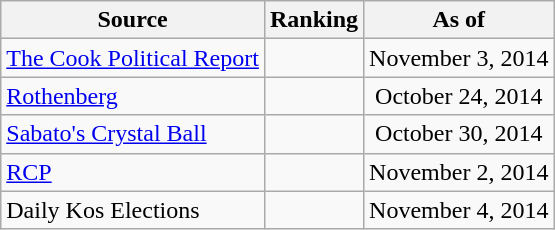<table class="wikitable" style="text-align:center">
<tr>
<th>Source</th>
<th>Ranking</th>
<th>As of</th>
</tr>
<tr>
<td align=left><a href='#'>The Cook Political Report</a></td>
<td></td>
<td>November 3, 2014</td>
</tr>
<tr>
<td align=left><a href='#'>Rothenberg</a></td>
<td></td>
<td>October 24, 2014</td>
</tr>
<tr>
<td align=left><a href='#'>Sabato's Crystal Ball</a></td>
<td></td>
<td>October 30, 2014</td>
</tr>
<tr>
<td align="left"><a href='#'>RCP</a></td>
<td></td>
<td>November 2, 2014</td>
</tr>
<tr>
<td align=left>Daily Kos Elections</td>
<td></td>
<td>November 4, 2014</td>
</tr>
</table>
